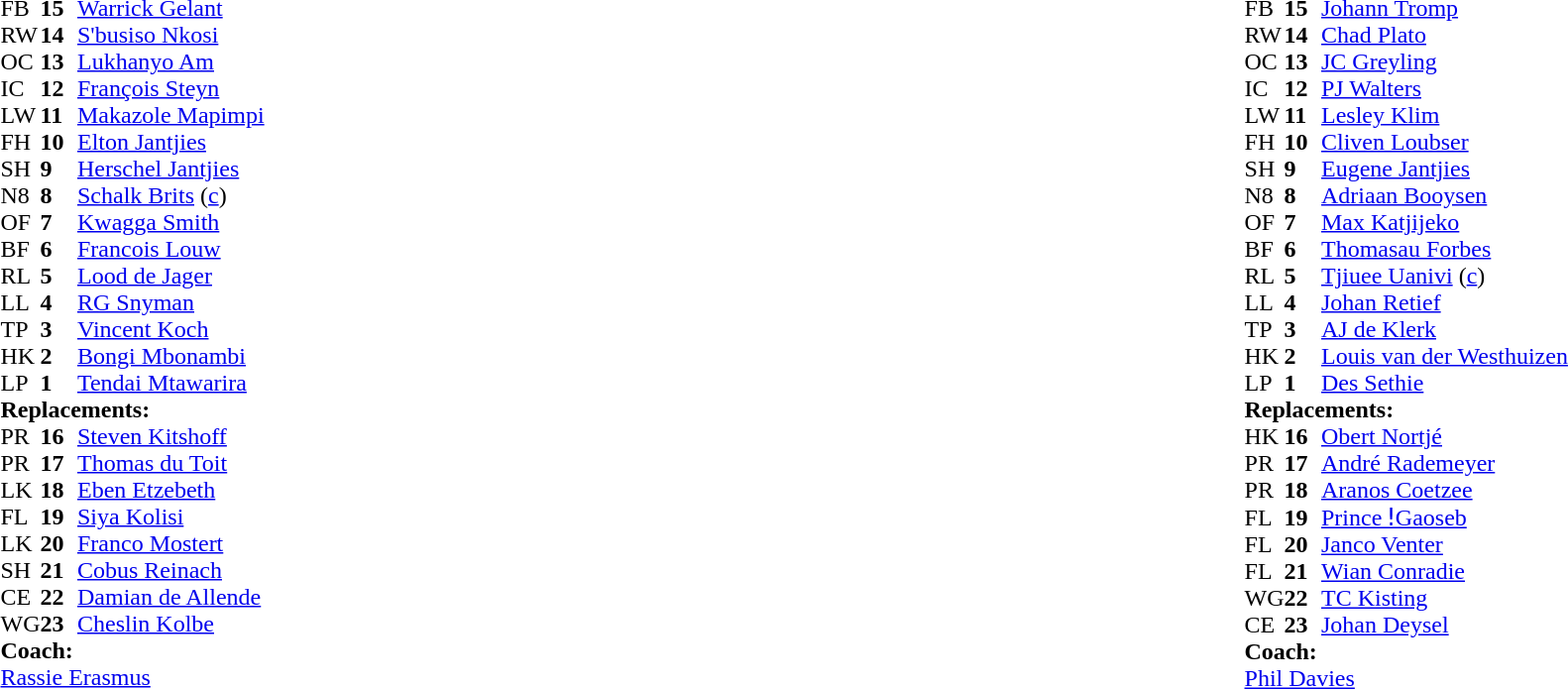<table style="width:100%;">
<tr>
<td style="vertical-align:top; width:50%;"><br><table style="font-size: 100%" cellspacing="0" cellpadding="0">
<tr>
<th width="25"></th>
<th width="25"></th>
</tr>
<tr>
<td>FB</td>
<td><strong>15</strong></td>
<td><a href='#'>Warrick Gelant</a></td>
</tr>
<tr>
<td>RW</td>
<td><strong>14</strong></td>
<td><a href='#'>S'busiso Nkosi</a></td>
</tr>
<tr>
<td>OC</td>
<td><strong>13</strong></td>
<td><a href='#'>Lukhanyo Am</a></td>
<td></td>
<td></td>
</tr>
<tr>
<td>IC</td>
<td><strong>12</strong></td>
<td><a href='#'>François Steyn</a></td>
</tr>
<tr>
<td>LW</td>
<td><strong>11</strong></td>
<td><a href='#'>Makazole Mapimpi</a></td>
</tr>
<tr>
<td>FH</td>
<td><strong>10</strong></td>
<td><a href='#'>Elton Jantjies</a></td>
</tr>
<tr>
<td>SH</td>
<td><strong>9</strong></td>
<td><a href='#'>Herschel Jantjies</a></td>
<td></td>
<td></td>
</tr>
<tr>
<td>N8</td>
<td><strong>8</strong></td>
<td><a href='#'>Schalk Brits</a> (<a href='#'>c</a>)</td>
</tr>
<tr>
<td>OF</td>
<td><strong>7</strong></td>
<td><a href='#'>Kwagga Smith</a></td>
<td></td>
<td></td>
</tr>
<tr>
<td>BF</td>
<td><strong>6</strong></td>
<td><a href='#'>Francois Louw</a></td>
</tr>
<tr>
<td>RL</td>
<td><strong>5</strong></td>
<td><a href='#'>Lood de Jager</a></td>
</tr>
<tr>
<td>LL</td>
<td><strong>4</strong></td>
<td><a href='#'>RG Snyman</a></td>
<td></td>
<td></td>
</tr>
<tr>
<td>TP</td>
<td><strong>3</strong></td>
<td><a href='#'>Vincent Koch</a></td>
<td></td>
<td></td>
</tr>
<tr>
<td>HK</td>
<td><strong>2</strong></td>
<td><a href='#'>Bongi Mbonambi</a></td>
<td></td>
<td></td>
</tr>
<tr>
<td>LP</td>
<td><strong>1</strong></td>
<td><a href='#'>Tendai Mtawarira</a></td>
<td></td>
<td></td>
</tr>
<tr>
<td colspan="3"><strong>Replacements:</strong></td>
</tr>
<tr>
<td>PR</td>
<td><strong>16</strong></td>
<td><a href='#'>Steven Kitshoff</a></td>
<td></td>
<td></td>
</tr>
<tr>
<td>PR</td>
<td><strong>17</strong></td>
<td><a href='#'>Thomas du Toit</a></td>
<td></td>
<td></td>
</tr>
<tr>
<td>LK</td>
<td><strong>18</strong></td>
<td><a href='#'>Eben Etzebeth</a></td>
<td></td>
<td></td>
</tr>
<tr>
<td>FL</td>
<td><strong>19</strong></td>
<td><a href='#'>Siya Kolisi</a></td>
<td></td>
<td></td>
</tr>
<tr>
<td>LK</td>
<td><strong>20</strong></td>
<td><a href='#'>Franco Mostert</a></td>
<td></td>
<td></td>
</tr>
<tr>
<td>SH</td>
<td><strong>21</strong></td>
<td><a href='#'>Cobus Reinach</a></td>
<td></td>
<td></td>
</tr>
<tr>
<td>CE</td>
<td><strong>22</strong></td>
<td><a href='#'>Damian de Allende</a></td>
<td></td>
<td></td>
</tr>
<tr>
<td>WG</td>
<td><strong>23</strong></td>
<td><a href='#'>Cheslin Kolbe</a></td>
</tr>
<tr>
<td colspan="3"><strong>Coach:</strong></td>
</tr>
<tr>
<td colspan="4"> <a href='#'>Rassie Erasmus</a></td>
</tr>
</table>
</td>
<td style="vertical-align:top"></td>
<td style="vertical-align:top; width:50%;"><br><table cellspacing="0" cellpadding="0" style="font-size:100%; margin:auto;">
<tr>
<th width="25"></th>
<th width="25"></th>
</tr>
<tr>
<td>FB</td>
<td><strong>15</strong></td>
<td><a href='#'>Johann Tromp</a></td>
</tr>
<tr>
<td>RW</td>
<td><strong>14</strong></td>
<td><a href='#'>Chad Plato</a></td>
<td></td>
<td></td>
<td></td>
<td></td>
<td></td>
</tr>
<tr>
<td>OC</td>
<td><strong>13</strong></td>
<td><a href='#'>JC Greyling</a></td>
</tr>
<tr>
<td>IC</td>
<td><strong>12</strong></td>
<td><a href='#'>PJ Walters</a></td>
<td></td>
<td></td>
</tr>
<tr>
<td>LW</td>
<td><strong>11</strong></td>
<td><a href='#'>Lesley Klim</a></td>
</tr>
<tr>
<td>FH</td>
<td><strong>10</strong></td>
<td><a href='#'>Cliven Loubser</a></td>
</tr>
<tr>
<td>SH</td>
<td><strong>9</strong></td>
<td><a href='#'>Eugene Jantjies</a></td>
</tr>
<tr>
<td>N8</td>
<td><strong>8</strong></td>
<td><a href='#'>Adriaan Booysen</a></td>
<td></td>
<td></td>
</tr>
<tr>
<td>OF</td>
<td><strong>7</strong></td>
<td><a href='#'>Max Katjijeko</a></td>
</tr>
<tr>
<td>BF</td>
<td><strong>6</strong></td>
<td><a href='#'>Thomasau Forbes</a></td>
<td></td>
<td></td>
</tr>
<tr>
<td>RL</td>
<td><strong>5</strong></td>
<td><a href='#'>Tjiuee Uanivi</a> (<a href='#'>c</a>)</td>
</tr>
<tr>
<td>LL</td>
<td><strong>4</strong></td>
<td><a href='#'>Johan Retief</a></td>
</tr>
<tr>
<td>TP</td>
<td><strong>3</strong></td>
<td><a href='#'>AJ de Klerk</a></td>
<td></td>
<td></td>
<td></td>
<td></td>
<td></td>
</tr>
<tr>
<td>HK</td>
<td><strong>2</strong></td>
<td><a href='#'>Louis van der Westhuizen</a></td>
<td></td>
<td></td>
</tr>
<tr>
<td>LP</td>
<td><strong>1</strong></td>
<td><a href='#'>Des Sethie</a></td>
<td></td>
<td></td>
</tr>
<tr>
<td colspan="3"><strong>Replacements:</strong></td>
</tr>
<tr>
<td>HK</td>
<td><strong>16</strong></td>
<td><a href='#'>Obert Nortjé</a></td>
<td></td>
<td></td>
</tr>
<tr>
<td>PR</td>
<td><strong>17</strong></td>
<td><a href='#'>André Rademeyer</a></td>
<td></td>
<td></td>
</tr>
<tr>
<td>PR</td>
<td><strong>18</strong></td>
<td><a href='#'>Aranos Coetzee</a></td>
<td></td>
<td></td>
</tr>
<tr>
<td>FL</td>
<td><strong>19</strong></td>
<td><a href='#'>Prince ǃGaoseb</a></td>
</tr>
<tr>
<td>FL</td>
<td><strong>20</strong></td>
<td><a href='#'>Janco Venter</a></td>
<td></td>
<td></td>
</tr>
<tr>
<td>FL</td>
<td><strong>21</strong></td>
<td><a href='#'>Wian Conradie</a></td>
<td></td>
<td></td>
</tr>
<tr>
<td>WG</td>
<td><strong>22</strong></td>
<td><a href='#'>TC Kisting</a></td>
</tr>
<tr>
<td>CE</td>
<td><strong>23</strong></td>
<td><a href='#'>Johan Deysel</a></td>
<td></td>
<td></td>
</tr>
<tr>
<td colspan="3"><strong>Coach:</strong></td>
</tr>
<tr>
<td colspan="4"> <a href='#'>Phil Davies</a></td>
</tr>
</table>
</td>
</tr>
</table>
